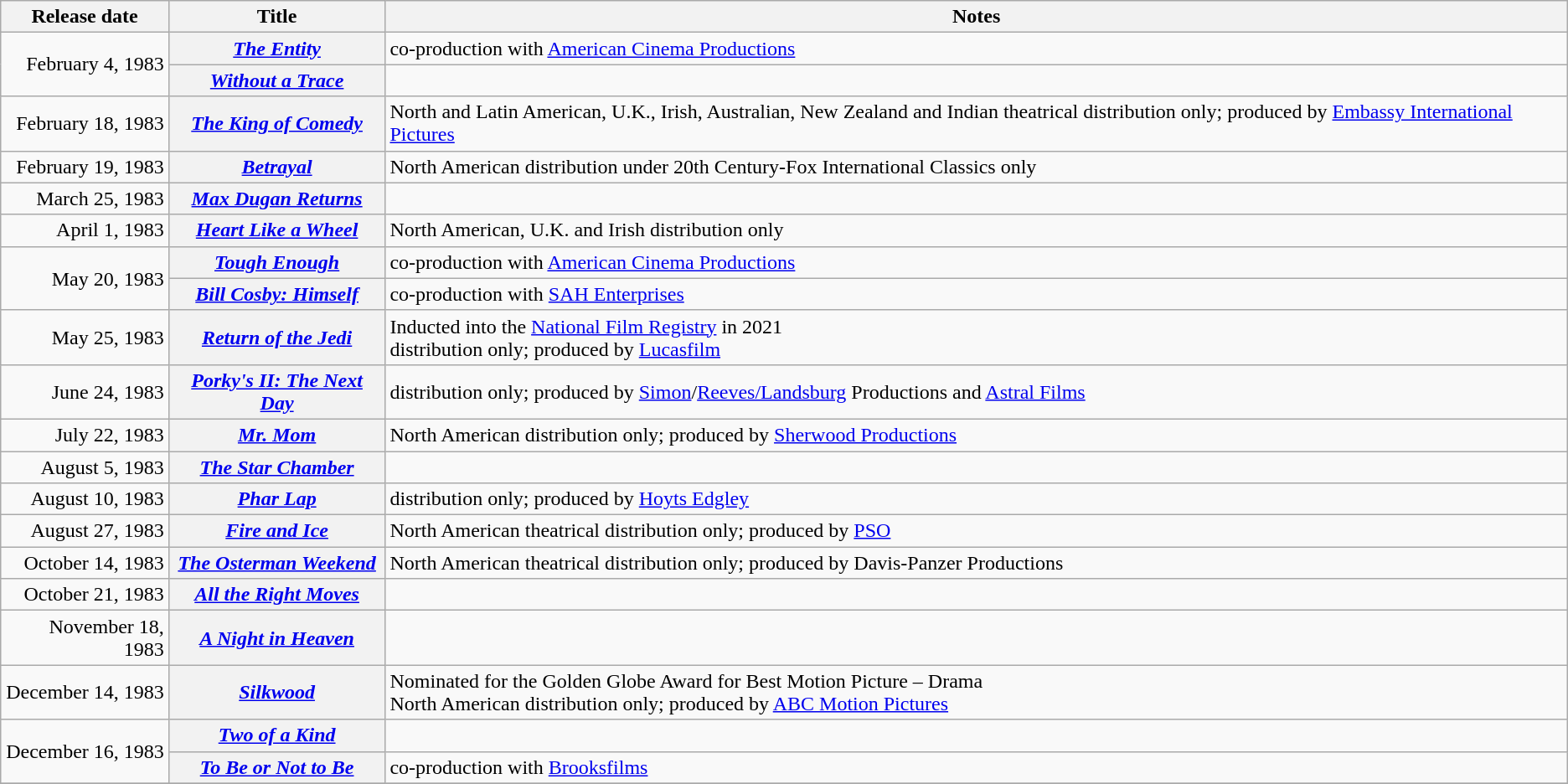<table class="wikitable plainrowheaders sortable">
<tr>
<th scope="col">Release date</th>
<th scope="col">Title</th>
<th scope="col" class="unsortable">Notes</th>
</tr>
<tr>
<td style="text-align:right;" rowspan="2">February 4, 1983</td>
<th scope="row"><em><a href='#'>The Entity</a></em></th>
<td>co-production with <a href='#'>American Cinema Productions</a></td>
</tr>
<tr>
<th scope="row"><em><a href='#'>Without a Trace</a></em></th>
<td></td>
</tr>
<tr>
<td style="text-align:right;">February 18, 1983</td>
<th scope="row"><em><a href='#'>The King of Comedy</a></em></th>
<td>North and Latin American, U.K., Irish, Australian, New Zealand and Indian theatrical distribution only; produced by <a href='#'>Embassy International Pictures</a></td>
</tr>
<tr>
<td style="text-align:right;">February 19, 1983</td>
<th scope="row"><em><a href='#'>Betrayal</a></em></th>
<td>North American distribution under 20th Century-Fox International Classics only</td>
</tr>
<tr>
<td style="text-align:right;">March 25, 1983</td>
<th scope="row"><em><a href='#'>Max Dugan Returns</a></em></th>
<td></td>
</tr>
<tr>
<td style="text-align:right;">April 1, 1983</td>
<th scope="row"><em><a href='#'>Heart Like a Wheel</a></em></th>
<td>North American, U.K. and Irish distribution only</td>
</tr>
<tr>
<td style="text-align:right;" rowspan="2">May 20, 1983</td>
<th scope="row"><em><a href='#'>Tough Enough</a></em></th>
<td>co-production with <a href='#'>American Cinema Productions</a></td>
</tr>
<tr>
<th scope="row"><em><a href='#'>Bill Cosby: Himself</a></em></th>
<td>co-production with <a href='#'>SAH Enterprises</a></td>
</tr>
<tr>
<td style="text-align:right;">May 25, 1983</td>
<th scope="row"><em><a href='#'>Return of the Jedi</a></em></th>
<td>Inducted into the <a href='#'>National Film Registry</a> in 2021<br>distribution only; produced by <a href='#'>Lucasfilm</a></td>
</tr>
<tr>
<td style="text-align:right;">June 24, 1983</td>
<th scope="row"><em><a href='#'>Porky's II: The Next Day</a></em></th>
<td>distribution only; produced by <a href='#'>Simon</a>/<a href='#'>Reeves/Landsburg</a> Productions and <a href='#'>Astral Films</a></td>
</tr>
<tr>
<td style="text-align:right;">July 22, 1983</td>
<th scope="row"><em><a href='#'>Mr. Mom</a></em></th>
<td>North American distribution only; produced by <a href='#'>Sherwood Productions</a></td>
</tr>
<tr>
<td style="text-align:right;">August 5, 1983</td>
<th scope="row"><em><a href='#'>The Star Chamber</a></em></th>
<td></td>
</tr>
<tr>
<td style="text-align:right;">August 10, 1983</td>
<th scope="row"><em><a href='#'>Phar Lap</a></em></th>
<td>distribution only; produced by <a href='#'>Hoyts Edgley</a></td>
</tr>
<tr>
<td style="text-align:right;">August 27, 1983</td>
<th scope="row"><em><a href='#'>Fire and Ice</a></em></th>
<td>North American theatrical distribution only; produced by <a href='#'>PSO</a></td>
</tr>
<tr>
<td style="text-align:right;">October 14, 1983</td>
<th scope="row"><em><a href='#'>The Osterman Weekend</a></em></th>
<td>North American theatrical distribution only; produced by Davis-Panzer Productions</td>
</tr>
<tr>
<td style="text-align:right;">October 21, 1983</td>
<th scope="row"><em><a href='#'>All the Right Moves</a></em></th>
<td></td>
</tr>
<tr>
<td style="text-align:right;">November 18, 1983</td>
<th scope="row"><em><a href='#'>A Night in Heaven</a></em></th>
<td></td>
</tr>
<tr>
<td style="text-align:right;">December 14, 1983</td>
<th scope="row"><em><a href='#'>Silkwood</a></em></th>
<td>Nominated for the Golden Globe Award for Best Motion Picture – Drama<br>North American distribution only; produced by <a href='#'>ABC Motion Pictures</a></td>
</tr>
<tr>
<td style="text-align:right;" rowspan="2">December 16, 1983</td>
<th scope="row"><em><a href='#'>Two of a Kind</a></em></th>
<td></td>
</tr>
<tr>
<th scope="row"><em><a href='#'>To Be or Not to Be</a></em></th>
<td>co-production with <a href='#'>Brooksfilms</a></td>
</tr>
<tr>
</tr>
</table>
